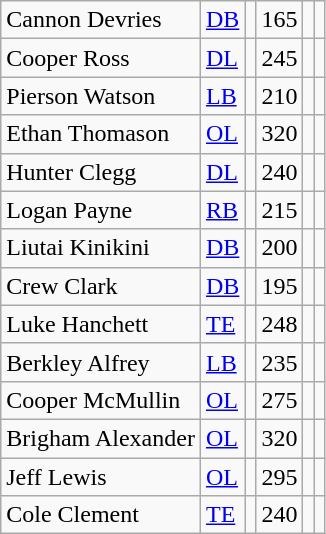<table class="wikitable sortable" border="2">
<tr>
<td>Cannon Devries</td>
<td><a href='#'>DB</a></td>
<td></td>
<td>165</td>
<td></td>
<td></td>
</tr>
<tr>
<td>Cooper Ross</td>
<td><a href='#'>DL</a></td>
<td></td>
<td>245</td>
<td></td>
<td></td>
</tr>
<tr>
<td>Pierson Watson</td>
<td><a href='#'>LB</a></td>
<td></td>
<td>210</td>
<td></td>
<td></td>
</tr>
<tr>
<td>Ethan Thomason</td>
<td><a href='#'>OL</a></td>
<td></td>
<td>320</td>
<td></td>
<td></td>
</tr>
<tr>
<td>Hunter Clegg</td>
<td><a href='#'>DL</a></td>
<td></td>
<td>240</td>
<td></td>
<td></td>
</tr>
<tr>
<td>Logan Payne</td>
<td><a href='#'>RB</a></td>
<td></td>
<td>215</td>
<td></td>
<td></td>
</tr>
<tr>
<td>Liutai Kinikini</td>
<td><a href='#'>DB</a></td>
<td></td>
<td>200</td>
<td></td>
<td></td>
</tr>
<tr>
<td>Crew Clark</td>
<td><a href='#'>DB</a></td>
<td></td>
<td>195</td>
<td></td>
<td></td>
</tr>
<tr>
<td>Luke Hanchett</td>
<td><a href='#'>TE</a></td>
<td></td>
<td>248</td>
<td></td>
<td></td>
</tr>
<tr>
<td>Berkley Alfrey</td>
<td><a href='#'>LB</a></td>
<td></td>
<td>235</td>
<td></td>
<td></td>
</tr>
<tr>
<td>Cooper McMullin</td>
<td><a href='#'>OL</a></td>
<td></td>
<td>275</td>
<td></td>
<td></td>
</tr>
<tr>
<td>Brigham Alexander</td>
<td><a href='#'>OL</a></td>
<td></td>
<td>320</td>
<td></td>
<td></td>
</tr>
<tr>
<td>Jeff Lewis</td>
<td><a href='#'>OL</a></td>
<td></td>
<td>295</td>
<td></td>
<td></td>
</tr>
<tr>
<td>Cole Clement</td>
<td><a href='#'>TE</a></td>
<td></td>
<td>240</td>
<td></td>
<td></td>
</tr>
</table>
